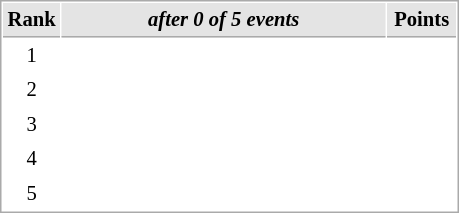<table cellspacing="1" cellpadding="3" style="border:1px solid #AAAAAA;font-size:86%">
<tr style="background-color: #E4E4E4;">
<th style="border-bottom:1px solid #AAAAAA; width: 10px;">Rank</th>
<th style="border-bottom:1px solid #AAAAAA; width: 210px;"><em>after 0 of 5 events</em></th>
<th style="border-bottom:1px solid #AAAAAA; width: 40px;">Points</th>
</tr>
<tr>
<td align=center>1</td>
<td></td>
<td align=center></td>
</tr>
<tr>
<td align=center>2</td>
<td></td>
<td align=center></td>
</tr>
<tr>
<td align=center>3</td>
<td></td>
<td align=center></td>
</tr>
<tr>
<td align=center>4</td>
<td></td>
<td align=center></td>
</tr>
<tr>
<td align=center>5</td>
<td></td>
<td align=center></td>
</tr>
</table>
